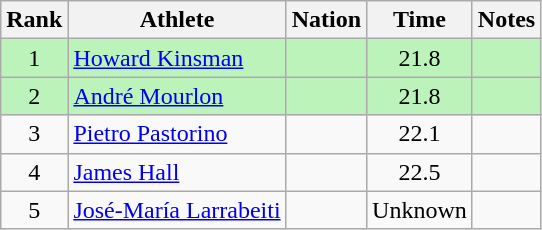<table class="wikitable sortable" style="text-align:center">
<tr>
<th>Rank</th>
<th>Athlete</th>
<th>Nation</th>
<th>Time</th>
<th>Notes</th>
</tr>
<tr bgcolor=bbf3bb>
<td>1</td>
<td align="left"><a href='#'>Howard Kinsman</a></td>
<td align="left"></td>
<td>21.8</td>
<td></td>
</tr>
<tr bgcolor=bbf3bb>
<td>2</td>
<td align="left"><a href='#'>André Mourlon</a></td>
<td align="left"></td>
<td>21.8</td>
<td></td>
</tr>
<tr>
<td>3</td>
<td align="left"><a href='#'>Pietro Pastorino</a></td>
<td align="left"></td>
<td>22.1</td>
<td></td>
</tr>
<tr>
<td>4</td>
<td align="left"><a href='#'>James Hall</a></td>
<td align="left"></td>
<td>22.5</td>
<td></td>
</tr>
<tr>
<td>5</td>
<td align="left"><a href='#'>José-María Larrabeiti</a></td>
<td align="left"></td>
<td data-sort-value=30.0>Unknown</td>
<td></td>
</tr>
</table>
